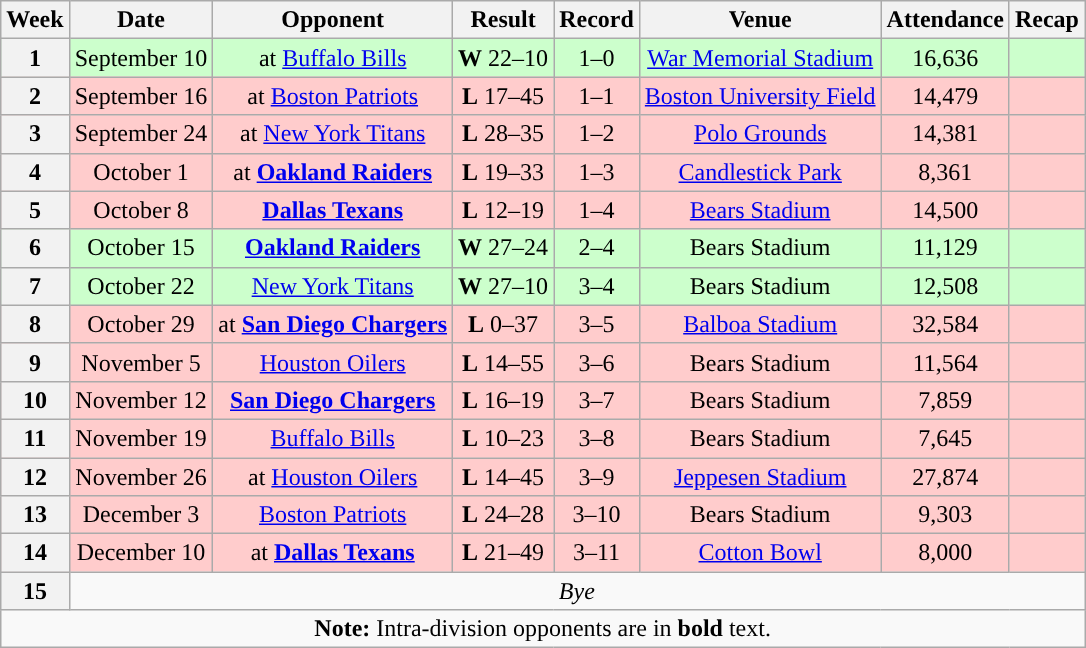<table class="wikitable" style="text-align:center">
<tr>
<th>Week</th>
<th>Date</th>
<th>Opponent</th>
<th>Result</th>
<th>Record</th>
<th>Venue</th>
<th>Attendance</th>
<th>Recap</th>
</tr>
<tr style="background: #cfc;">
<th>1</th>
<td>September 10</td>
<td>at <a href='#'>Buffalo Bills</a></td>
<td><strong>W</strong> 22–10</td>
<td>1–0</td>
<td><a href='#'>War Memorial Stadium</a></td>
<td>16,636</td>
<td></td>
</tr>
<tr style="background: #fcc;">
<th>2</th>
<td>September 16</td>
<td>at <a href='#'>Boston Patriots</a></td>
<td><strong>L</strong> 17–45</td>
<td>1–1</td>
<td><a href='#'>Boston University Field</a></td>
<td>14,479</td>
<td></td>
</tr>
<tr style="background: #fcc;">
<th>3</th>
<td>September 24</td>
<td>at <a href='#'>New York Titans</a></td>
<td><strong>L</strong> 28–35</td>
<td>1–2</td>
<td><a href='#'>Polo Grounds</a></td>
<td>14,381</td>
<td></td>
</tr>
<tr style="background: #fcc;">
<th>4</th>
<td>October 1</td>
<td>at <strong><a href='#'>Oakland Raiders</a></strong></td>
<td><strong>L</strong> 19–33</td>
<td>1–3</td>
<td><a href='#'>Candlestick Park</a></td>
<td>8,361</td>
<td></td>
</tr>
<tr style="background: #fcc;">
<th>5</th>
<td>October 8</td>
<td><strong><a href='#'>Dallas Texans</a></strong></td>
<td><strong>L</strong> 12–19</td>
<td>1–4</td>
<td><a href='#'>Bears Stadium</a></td>
<td>14,500</td>
<td></td>
</tr>
<tr style="background: #cfc;">
<th>6</th>
<td>October 15</td>
<td><strong><a href='#'>Oakland Raiders</a></strong></td>
<td><strong>W</strong> 27–24</td>
<td>2–4</td>
<td>Bears Stadium</td>
<td>11,129</td>
<td></td>
</tr>
<tr style="background: #cfc;">
<th>7</th>
<td>October 22</td>
<td><a href='#'>New York Titans</a></td>
<td><strong>W</strong> 27–10</td>
<td>3–4</td>
<td>Bears Stadium</td>
<td>12,508</td>
<td></td>
</tr>
<tr style="background: #fcc;">
<th>8</th>
<td>October 29</td>
<td>at <strong><a href='#'>San Diego Chargers</a></strong></td>
<td><strong>L</strong> 0–37</td>
<td>3–5</td>
<td><a href='#'>Balboa Stadium</a></td>
<td>32,584</td>
<td></td>
</tr>
<tr style="background: #fcc;">
<th>9</th>
<td>November 5</td>
<td><a href='#'>Houston Oilers</a></td>
<td><strong>L</strong> 14–55</td>
<td>3–6</td>
<td>Bears Stadium</td>
<td>11,564</td>
<td></td>
</tr>
<tr style="background: #fcc;">
<th>10</th>
<td>November 12</td>
<td><strong><a href='#'>San Diego Chargers</a></strong></td>
<td><strong>L</strong> 16–19</td>
<td>3–7</td>
<td>Bears Stadium</td>
<td>7,859</td>
<td></td>
</tr>
<tr style="background: #fcc;">
<th>11</th>
<td>November 19</td>
<td><a href='#'>Buffalo Bills</a></td>
<td><strong>L</strong> 10–23</td>
<td>3–8</td>
<td>Bears Stadium</td>
<td>7,645</td>
<td></td>
</tr>
<tr style="background: #fcc;">
<th>12</th>
<td>November 26</td>
<td>at <a href='#'>Houston Oilers</a></td>
<td><strong>L</strong> 14–45</td>
<td>3–9</td>
<td><a href='#'>Jeppesen Stadium</a></td>
<td>27,874</td>
<td></td>
</tr>
<tr style="background: #fcc;">
<th>13</th>
<td>December 3</td>
<td><a href='#'>Boston Patriots</a></td>
<td><strong>L</strong> 24–28</td>
<td>3–10</td>
<td>Bears Stadium</td>
<td>9,303</td>
<td></td>
</tr>
<tr style="background: #fcc;">
<th>14</th>
<td>December 10</td>
<td>at <strong><a href='#'>Dallas Texans</a></strong></td>
<td><strong>L</strong> 21–49</td>
<td>3–11</td>
<td><a href='#'>Cotton Bowl</a></td>
<td>8,000</td>
<td></td>
</tr>
<tr>
<th>15</th>
<td align=center colspan=7><em>Bye</em></td>
</tr>
<tr>
<td colspan="8"><strong>Note:</strong> Intra-division opponents are in <strong>bold</strong> text.</td>
</tr>
</table>
